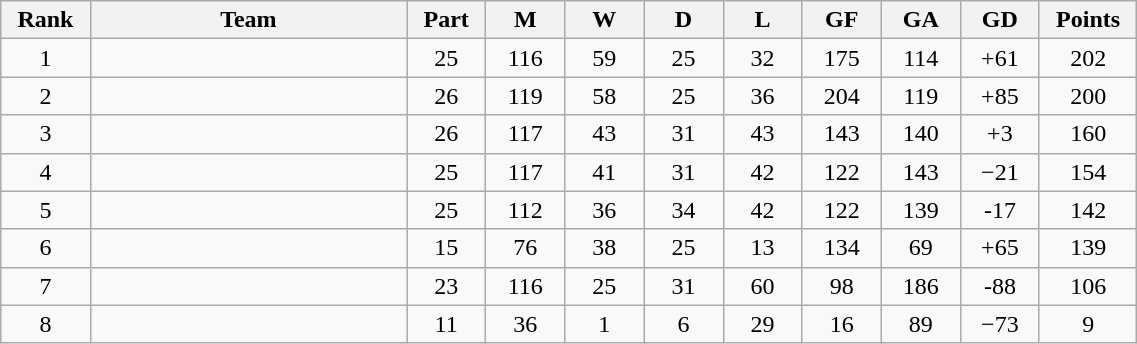<table class="wikitable sortable" width="60%" style="text-align:center">
<tr>
<th width="5%">Rank</th>
<th width="20%">Team</th>
<th width="5%">Part</th>
<th width="5%">M</th>
<th width="5%">W</th>
<th width="5%">D</th>
<th width="5%">L</th>
<th width="5%">GF</th>
<th width="5%">GA</th>
<th width="5%">GD</th>
<th width="5%">Points</th>
</tr>
<tr>
<td>1</td>
<td style="text-align:left;"></td>
<td>25</td>
<td>116</td>
<td>59</td>
<td>25</td>
<td>32</td>
<td>175</td>
<td>114</td>
<td>+61</td>
<td>202</td>
</tr>
<tr>
<td>2</td>
<td style="text-align:left;"></td>
<td>26</td>
<td>119</td>
<td>58</td>
<td>25</td>
<td>36</td>
<td>204</td>
<td>119</td>
<td>+85</td>
<td>200</td>
</tr>
<tr>
<td>3</td>
<td style="text-align:left;"></td>
<td>26</td>
<td>117</td>
<td>43</td>
<td>31</td>
<td>43</td>
<td>143</td>
<td>140</td>
<td>+3</td>
<td>160</td>
</tr>
<tr>
<td>4</td>
<td style="text-align:left;"></td>
<td>25</td>
<td>117</td>
<td>41</td>
<td>31</td>
<td>42</td>
<td>122</td>
<td>143</td>
<td>−21</td>
<td>154</td>
</tr>
<tr>
<td>5</td>
<td style="text-align:left;"></td>
<td>25</td>
<td>112</td>
<td>36</td>
<td>34</td>
<td>42</td>
<td>122</td>
<td>139</td>
<td>-17</td>
<td>142</td>
</tr>
<tr>
<td>6</td>
<td style="text-align:left;"></td>
<td>15</td>
<td>76</td>
<td>38</td>
<td>25</td>
<td>13</td>
<td>134</td>
<td>69</td>
<td>+65</td>
<td>139</td>
</tr>
<tr>
<td>7</td>
<td style="text-align:left;"></td>
<td>23</td>
<td>116</td>
<td>25</td>
<td>31</td>
<td>60</td>
<td>98</td>
<td>186</td>
<td>-88</td>
<td>106</td>
</tr>
<tr>
<td>8</td>
<td style="text-align:left;"></td>
<td>11</td>
<td>36</td>
<td>1</td>
<td>6</td>
<td>29</td>
<td>16</td>
<td>89</td>
<td>−73</td>
<td>9</td>
</tr>
</table>
